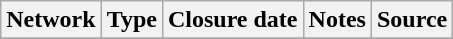<table class="wikitable sortable">
<tr>
<th>Network</th>
<th>Type</th>
<th>Closure date</th>
<th>Notes</th>
<th>Source</th>
</tr>
<tr>
</tr>
</table>
